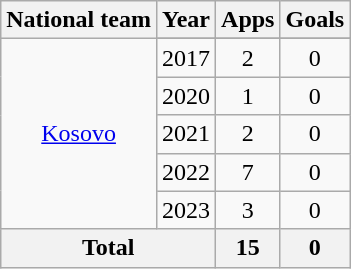<table class="wikitable" style="text-align:center">
<tr>
<th>National team</th>
<th>Year</th>
<th>Apps</th>
<th>Goals</th>
</tr>
<tr>
<td rowspan=6><a href='#'>Kosovo</a></td>
</tr>
<tr>
<td>2017</td>
<td>2</td>
<td>0</td>
</tr>
<tr>
<td>2020</td>
<td>1</td>
<td>0</td>
</tr>
<tr>
<td>2021</td>
<td>2</td>
<td>0</td>
</tr>
<tr>
<td>2022</td>
<td>7</td>
<td>0</td>
</tr>
<tr>
<td>2023</td>
<td>3</td>
<td>0</td>
</tr>
<tr>
<th colspan="2">Total</th>
<th>15</th>
<th>0</th>
</tr>
</table>
